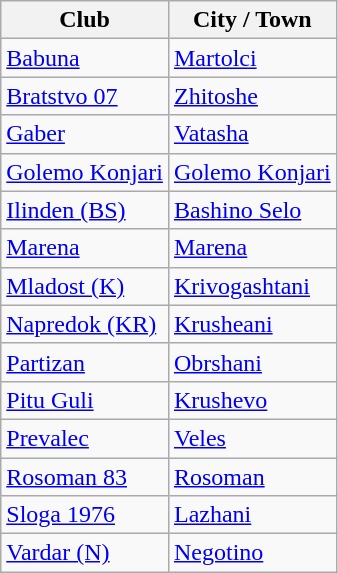<table class="wikitable sortable">
<tr>
<th>Club</th>
<th>City / Town</th>
</tr>
<tr>
<td><a href='#'>Babuna</a></td>
<td><a href='#'>Martolci</a></td>
</tr>
<tr>
<td><a href='#'>Bratstvo 07</a></td>
<td><a href='#'>Zhitoshe</a></td>
</tr>
<tr>
<td><a href='#'>Gaber</a></td>
<td><a href='#'>Vatasha</a></td>
</tr>
<tr>
<td><a href='#'>Golemo Konjari</a></td>
<td><a href='#'>Golemo Konjari</a></td>
</tr>
<tr>
<td><a href='#'>Ilinden (BS)</a></td>
<td><a href='#'>Bashino Selo</a></td>
</tr>
<tr>
<td><a href='#'>Marena</a></td>
<td><a href='#'>Marena</a></td>
</tr>
<tr>
<td><a href='#'>Mladost (K)</a></td>
<td><a href='#'>Krivogashtani</a></td>
</tr>
<tr>
<td><a href='#'>Napredok (KR)</a></td>
<td><a href='#'>Krusheani</a></td>
</tr>
<tr>
<td><a href='#'>Partizan</a></td>
<td><a href='#'>Obrshani</a></td>
</tr>
<tr>
<td><a href='#'>Pitu Guli</a></td>
<td><a href='#'>Krushevo</a></td>
</tr>
<tr>
<td><a href='#'>Prevalec</a></td>
<td><a href='#'>Veles</a></td>
</tr>
<tr>
<td><a href='#'>Rosoman 83</a></td>
<td><a href='#'>Rosoman</a></td>
</tr>
<tr>
<td><a href='#'>Sloga 1976</a></td>
<td><a href='#'>Lazhani</a></td>
</tr>
<tr>
<td><a href='#'>Vardar (N)</a></td>
<td><a href='#'>Negotino</a></td>
</tr>
</table>
